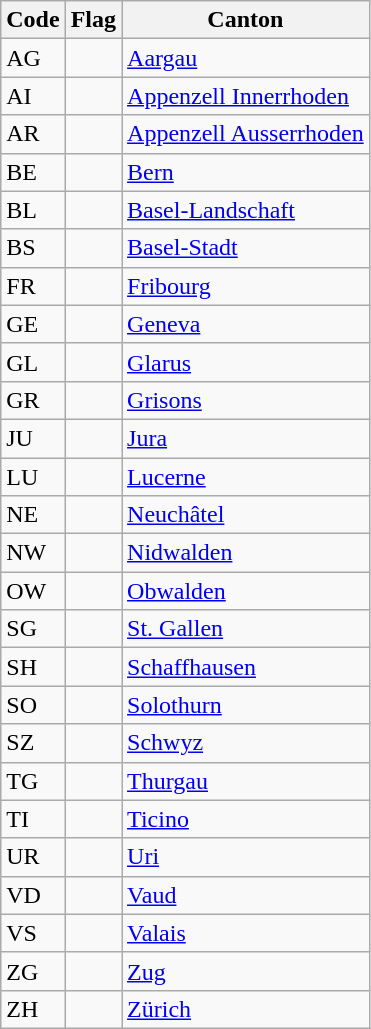<table class="wikitable">
<tr>
<th>Code</th>
<th>Flag</th>
<th>Canton</th>
</tr>
<tr>
<td>AG</td>
<td></td>
<td><a href='#'>Aargau</a></td>
</tr>
<tr>
<td>AI</td>
<td></td>
<td><a href='#'>Appenzell Innerrhoden</a></td>
</tr>
<tr>
<td>AR</td>
<td></td>
<td><a href='#'>Appenzell Ausserrhoden</a></td>
</tr>
<tr>
<td>BE</td>
<td></td>
<td><a href='#'>Bern</a></td>
</tr>
<tr>
<td>BL</td>
<td></td>
<td><a href='#'>Basel-Landschaft</a></td>
</tr>
<tr>
<td>BS</td>
<td></td>
<td><a href='#'>Basel-Stadt</a></td>
</tr>
<tr>
<td>FR</td>
<td></td>
<td><a href='#'>Fribourg</a></td>
</tr>
<tr>
<td>GE</td>
<td></td>
<td><a href='#'>Geneva</a></td>
</tr>
<tr>
<td>GL</td>
<td></td>
<td><a href='#'>Glarus</a></td>
</tr>
<tr>
<td>GR</td>
<td></td>
<td><a href='#'>Grisons</a></td>
</tr>
<tr>
<td>JU</td>
<td></td>
<td><a href='#'>Jura</a></td>
</tr>
<tr>
<td>LU</td>
<td></td>
<td><a href='#'>Lucerne</a></td>
</tr>
<tr>
<td>NE</td>
<td></td>
<td><a href='#'>Neuchâtel</a></td>
</tr>
<tr>
<td>NW</td>
<td></td>
<td><a href='#'>Nidwalden</a></td>
</tr>
<tr>
<td>OW</td>
<td></td>
<td><a href='#'>Obwalden</a></td>
</tr>
<tr>
<td>SG</td>
<td></td>
<td><a href='#'>St. Gallen</a></td>
</tr>
<tr>
<td>SH</td>
<td></td>
<td><a href='#'>Schaffhausen</a></td>
</tr>
<tr>
<td>SO</td>
<td></td>
<td><a href='#'>Solothurn</a></td>
</tr>
<tr>
<td>SZ</td>
<td></td>
<td><a href='#'>Schwyz</a></td>
</tr>
<tr>
<td>TG</td>
<td></td>
<td><a href='#'>Thurgau</a></td>
</tr>
<tr>
<td>TI</td>
<td></td>
<td><a href='#'>Ticino</a></td>
</tr>
<tr>
<td>UR</td>
<td></td>
<td><a href='#'>Uri</a></td>
</tr>
<tr>
<td>VD</td>
<td></td>
<td><a href='#'>Vaud</a></td>
</tr>
<tr>
<td>VS</td>
<td></td>
<td><a href='#'>Valais</a></td>
</tr>
<tr>
<td>ZG</td>
<td></td>
<td><a href='#'>Zug</a></td>
</tr>
<tr>
<td>ZH</td>
<td></td>
<td><a href='#'>Zürich</a></td>
</tr>
</table>
